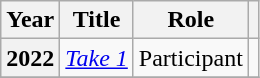<table class="wikitable plainrowheaders">
<tr>
<th scope="col">Year</th>
<th scope="col">Title</th>
<th scope="col">Role</th>
<th scope="col" class="unsortable"></th>
</tr>
<tr>
<th scope="row">2022</th>
<td><em><a href='#'>Take 1</a></em></td>
<td>Participant</td>
<td></td>
</tr>
<tr>
</tr>
</table>
